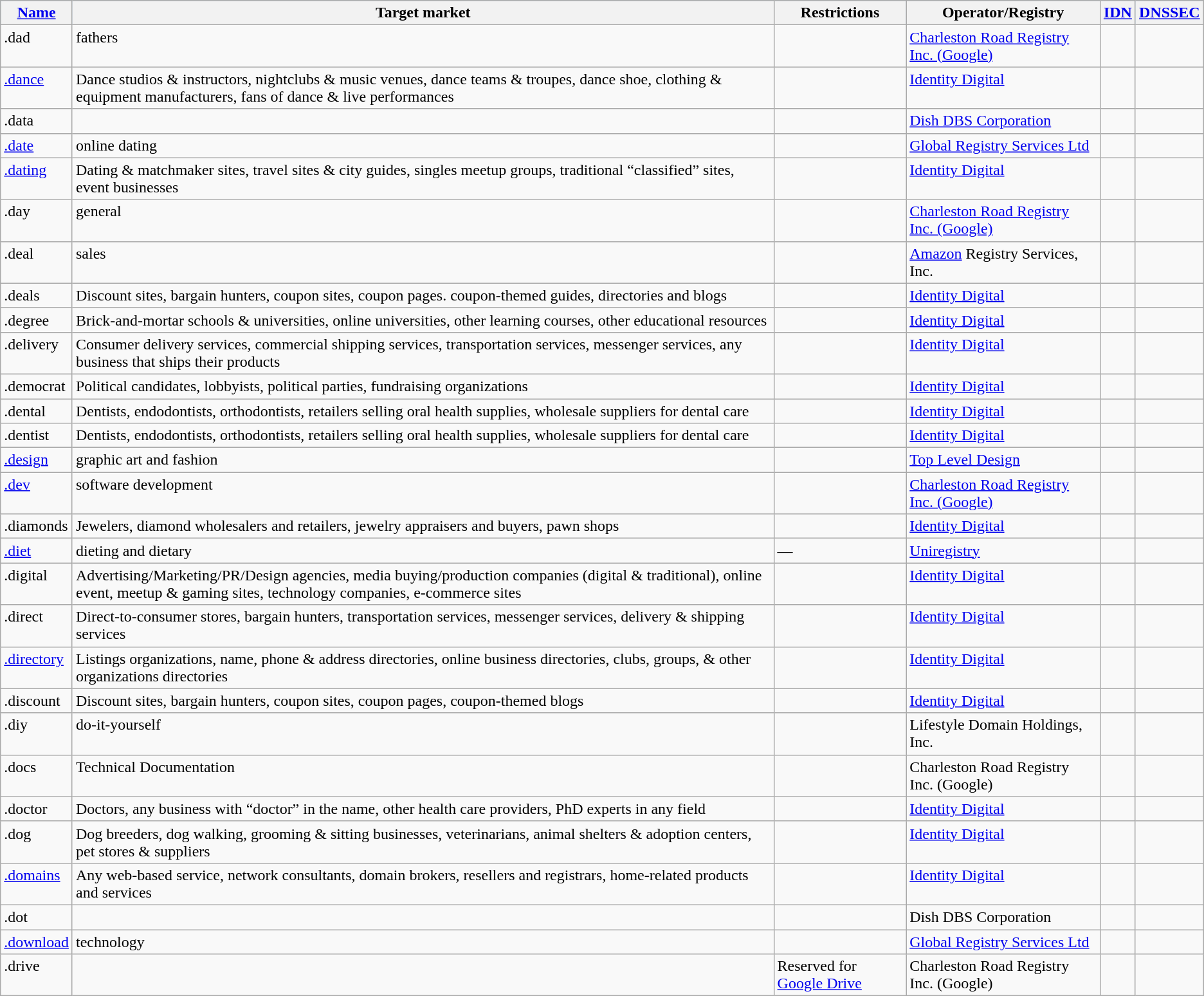<table class="wikitable sortable">
<tr style="background:#a0d0ff;">
<th><a href='#'>Name</a></th>
<th>Target market</th>
<th class="unsortable">Restrictions</th>
<th>Operator/Registry</th>
<th><a href='#'>IDN</a></th>
<th><a href='#'>DNSSEC</a></th>
</tr>
<tr valign="top">
<td>.dad</td>
<td>fathers</td>
<td></td>
<td><a href='#'>Charleston Road Registry Inc. (Google)</a></td>
<td></td>
<td></td>
</tr>
<tr valign="top">
<td><a href='#'>.dance</a></td>
<td>Dance studios & instructors, nightclubs & music venues, dance teams & troupes, dance shoe, clothing & equipment manufacturers, fans of dance & live performances</td>
<td></td>
<td><a href='#'>Identity Digital</a></td>
<td></td>
<td></td>
</tr>
<tr valign=top>
<td>.data</td>
<td></td>
<td></td>
<td><a href='#'>Dish DBS Corporation</a></td>
<td></td>
<td></td>
</tr>
<tr valign="top">
<td><a href='#'>.date</a></td>
<td>online dating</td>
<td></td>
<td><a href='#'>Global Registry Services Ltd</a></td>
<td></td>
<td></td>
</tr>
<tr valign="top">
<td><a href='#'>.dating</a></td>
<td>Dating & matchmaker sites, travel sites & city guides, singles meetup groups, traditional “classified” sites, event businesses</td>
<td></td>
<td><a href='#'>Identity Digital</a></td>
<td></td>
<td></td>
</tr>
<tr valign="top">
<td>.day</td>
<td>general</td>
<td></td>
<td><a href='#'>Charleston Road Registry Inc. (Google)</a></td>
<td></td>
<td></td>
</tr>
<tr valign=top>
<td>.deal</td>
<td>sales</td>
<td></td>
<td><a href='#'>Amazon</a> Registry Services, Inc.</td>
<td></td>
<td></td>
</tr>
<tr valign="top">
<td>.deals</td>
<td>Discount sites, bargain hunters, coupon sites, coupon pages. coupon-themed guides, directories and blogs</td>
<td></td>
<td><a href='#'>Identity Digital</a></td>
<td></td>
<td></td>
</tr>
<tr valign="top">
<td>.degree</td>
<td>Brick-and-mortar schools & universities, online universities, other learning courses, other educational resources</td>
<td></td>
<td><a href='#'>Identity Digital</a></td>
<td></td>
<td></td>
</tr>
<tr valign="top">
<td>.delivery</td>
<td>Consumer delivery services, commercial shipping services, transportation services, messenger services, any business that ships their products</td>
<td></td>
<td><a href='#'>Identity Digital</a></td>
<td></td>
<td></td>
</tr>
<tr valign="top">
<td>.democrat</td>
<td>Political candidates, lobbyists, political parties, fundraising organizations</td>
<td></td>
<td><a href='#'>Identity Digital</a></td>
<td></td>
<td></td>
</tr>
<tr valign="top">
<td>.dental</td>
<td>Dentists, endodontists, orthodontists, retailers selling oral health supplies, wholesale suppliers for dental care</td>
<td></td>
<td><a href='#'>Identity Digital</a></td>
<td></td>
<td></td>
</tr>
<tr valign="top">
<td>.dentist</td>
<td>Dentists, endodontists, orthodontists, retailers selling oral health supplies, wholesale suppliers for dental care</td>
<td></td>
<td><a href='#'>Identity Digital</a></td>
<td></td>
<td></td>
</tr>
<tr valign="top">
<td><a href='#'>.design</a></td>
<td>graphic art and fashion</td>
<td></td>
<td><a href='#'>Top Level Design</a></td>
<td></td>
<td></td>
</tr>
<tr valign="top">
<td><a href='#'>.dev</a></td>
<td>software development</td>
<td></td>
<td><a href='#'>Charleston Road Registry Inc. (Google)</a></td>
<td></td>
<td></td>
</tr>
<tr valign="top">
<td>.diamonds</td>
<td>Jewelers, diamond wholesalers and retailers, jewelry appraisers and buyers, pawn shops</td>
<td></td>
<td><a href='#'>Identity Digital</a></td>
<td></td>
<td></td>
</tr>
<tr valign="top">
<td><a href='#'>.diet</a></td>
<td>dieting and dietary</td>
<td>—</td>
<td><a href='#'>Uniregistry</a></td>
<td></td>
<td></td>
</tr>
<tr valign="top">
<td>.digital</td>
<td>Advertising/Marketing/PR/Design agencies, media buying/production companies (digital & traditional), online event, meetup & gaming sites, technology companies, e-commerce sites</td>
<td></td>
<td><a href='#'>Identity Digital</a></td>
<td></td>
<td></td>
</tr>
<tr valign="top">
<td>.direct</td>
<td>Direct-to-consumer stores, bargain hunters, transportation services, messenger services, delivery & shipping services</td>
<td></td>
<td><a href='#'>Identity Digital</a></td>
<td></td>
<td></td>
</tr>
<tr valign="top">
<td><a href='#'>.directory</a></td>
<td>Listings organizations, name, phone & address directories, online business directories, clubs, groups, & other organizations directories</td>
<td></td>
<td><a href='#'>Identity Digital</a></td>
<td></td>
<td></td>
</tr>
<tr valign="top">
<td>.discount</td>
<td>Discount sites, bargain hunters, coupon sites, coupon pages, coupon-themed blogs</td>
<td></td>
<td><a href='#'>Identity Digital</a></td>
<td></td>
<td></td>
</tr>
<tr valign=top>
<td>.diy</td>
<td>do-it-yourself</td>
<td></td>
<td>Lifestyle Domain Holdings, Inc.</td>
<td></td>
<td></td>
</tr>
<tr valign=top>
<td>.docs</td>
<td>Technical Documentation</td>
<td></td>
<td>Charleston Road Registry Inc. (Google)</td>
<td></td>
<td></td>
</tr>
<tr valign=top>
<td>.doctor</td>
<td>Doctors, any business with “doctor” in the name, other health care providers, PhD experts in any field</td>
<td></td>
<td><a href='#'>Identity Digital</a></td>
<td></td>
<td></td>
</tr>
<tr valign="top" id=".dog">
<td>.dog</td>
<td>Dog breeders, dog walking, grooming & sitting businesses, veterinarians, animal shelters & adoption centers, pet stores & suppliers</td>
<td></td>
<td><a href='#'>Identity Digital</a></td>
<td></td>
<td></td>
</tr>
<tr valign="top">
<td><a href='#'>.domains</a></td>
<td>Any web-based service, network consultants, domain brokers, resellers and registrars, home-related products and services</td>
<td></td>
<td><a href='#'>Identity Digital</a></td>
<td></td>
<td></td>
</tr>
<tr valign=top>
<td>.dot</td>
<td></td>
<td></td>
<td>Dish DBS Corporation</td>
<td></td>
<td></td>
</tr>
<tr valign="top">
<td><a href='#'>.download</a></td>
<td>technology</td>
<td></td>
<td><a href='#'>Global Registry Services Ltd</a></td>
<td></td>
<td></td>
</tr>
<tr valign=top>
<td>.drive</td>
<td></td>
<td>Reserved for <a href='#'>Google Drive</a></td>
<td>Charleston Road Registry Inc. (Google)</td>
<td></td>
<td></td>
</tr>
</table>
